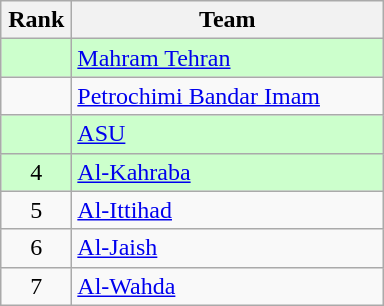<table class="wikitable" style="text-align: center;">
<tr>
<th width=40>Rank</th>
<th width=200>Team</th>
</tr>
<tr bgcolor="#ccffcc">
<td></td>
<td align="left"> <a href='#'>Mahram Tehran</a></td>
</tr>
<tr bgcolor=>
<td></td>
<td align="left"> <a href='#'>Petrochimi Bandar Imam</a></td>
</tr>
<tr bgcolor="#ccffcc">
<td></td>
<td align="left"> <a href='#'>ASU</a></td>
</tr>
<tr bgcolor="#ccffcc">
<td>4</td>
<td align="left"> <a href='#'>Al-Kahraba</a></td>
</tr>
<tr bgcolor=>
<td>5</td>
<td align="left"> <a href='#'>Al-Ittihad</a></td>
</tr>
<tr>
<td>6</td>
<td align="left"> <a href='#'>Al-Jaish</a></td>
</tr>
<tr>
<td>7</td>
<td align="left"> <a href='#'>Al-Wahda</a></td>
</tr>
</table>
